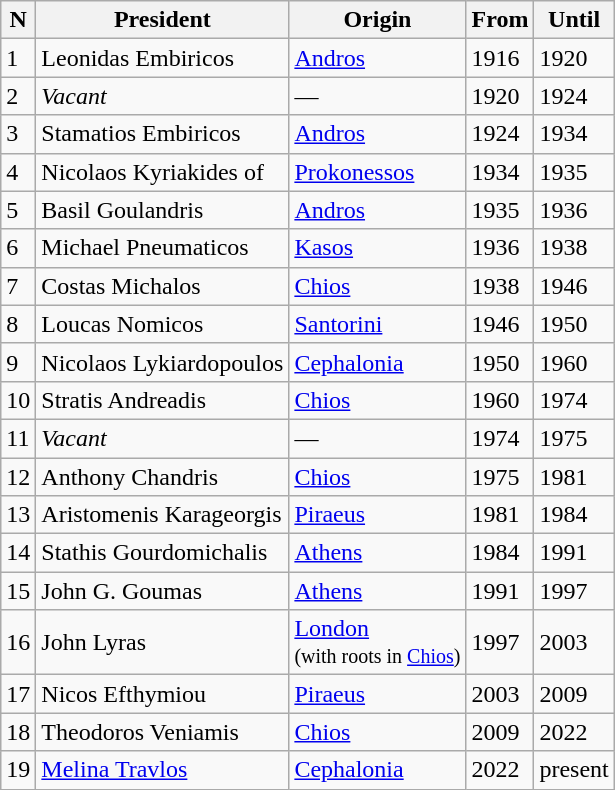<table class="wikitable" style="text-align: left">
<tr>
<th>N</th>
<th>President</th>
<th>Origin</th>
<th>From</th>
<th>Until</th>
</tr>
<tr>
<td>1</td>
<td>Leonidas Embiricos</td>
<td><a href='#'>Andros</a></td>
<td>1916</td>
<td>1920</td>
</tr>
<tr>
<td>2</td>
<td><em>Vacant</em></td>
<td>—</td>
<td>1920</td>
<td>1924</td>
</tr>
<tr>
<td>3</td>
<td>Stamatios Embiricos</td>
<td><a href='#'>Andros</a></td>
<td>1924</td>
<td>1934</td>
</tr>
<tr>
<td>4</td>
<td>Nicolaos Kyriakides of</td>
<td><a href='#'>Prokonessos</a></td>
<td>1934</td>
<td>1935</td>
</tr>
<tr>
<td>5</td>
<td>Basil Goulandris</td>
<td><a href='#'>Andros</a></td>
<td>1935</td>
<td>1936</td>
</tr>
<tr>
<td>6</td>
<td>Michael Pneumaticos</td>
<td><a href='#'>Kasos</a></td>
<td>1936</td>
<td>1938</td>
</tr>
<tr>
<td>7</td>
<td>Costas Michalos</td>
<td><a href='#'>Chios</a></td>
<td>1938</td>
<td>1946</td>
</tr>
<tr>
<td>8</td>
<td>Loucas Nomicos</td>
<td><a href='#'>Santorini</a></td>
<td>1946</td>
<td>1950</td>
</tr>
<tr>
<td>9</td>
<td>Nicolaos Lykiardopoulos</td>
<td><a href='#'>Cephalonia</a></td>
<td>1950</td>
<td>1960</td>
</tr>
<tr>
<td>10</td>
<td>Stratis Andreadis</td>
<td><a href='#'>Chios</a></td>
<td>1960</td>
<td>1974</td>
</tr>
<tr>
<td>11</td>
<td><em>Vacant</em></td>
<td>—</td>
<td>1974</td>
<td>1975</td>
</tr>
<tr>
<td>12</td>
<td>Anthony Chandris</td>
<td><a href='#'>Chios</a></td>
<td>1975</td>
<td>1981</td>
</tr>
<tr>
<td>13</td>
<td>Aristomenis Karageorgis</td>
<td><a href='#'>Piraeus</a></td>
<td>1981</td>
<td>1984</td>
</tr>
<tr>
<td>14</td>
<td>Stathis Gourdomichalis</td>
<td><a href='#'>Athens</a></td>
<td>1984</td>
<td>1991</td>
</tr>
<tr>
<td>15</td>
<td>John G. Goumas</td>
<td><a href='#'>Athens</a></td>
<td>1991</td>
<td>1997</td>
</tr>
<tr>
<td>16</td>
<td>John Lyras</td>
<td><a href='#'>London</a> <br> <small>(with roots in <a href='#'>Chios</a>)</small></td>
<td>1997</td>
<td>2003</td>
</tr>
<tr>
<td>17</td>
<td>Nicos Efthymiou</td>
<td><a href='#'>Piraeus</a></td>
<td>2003</td>
<td>2009</td>
</tr>
<tr>
<td>18</td>
<td>Theodoros Veniamis</td>
<td><a href='#'>Chios</a></td>
<td>2009</td>
<td>2022</td>
</tr>
<tr>
<td>19</td>
<td><a href='#'>Melina Travlos</a></td>
<td><a href='#'>Cephalonia</a></td>
<td>2022</td>
<td>present</td>
</tr>
</table>
